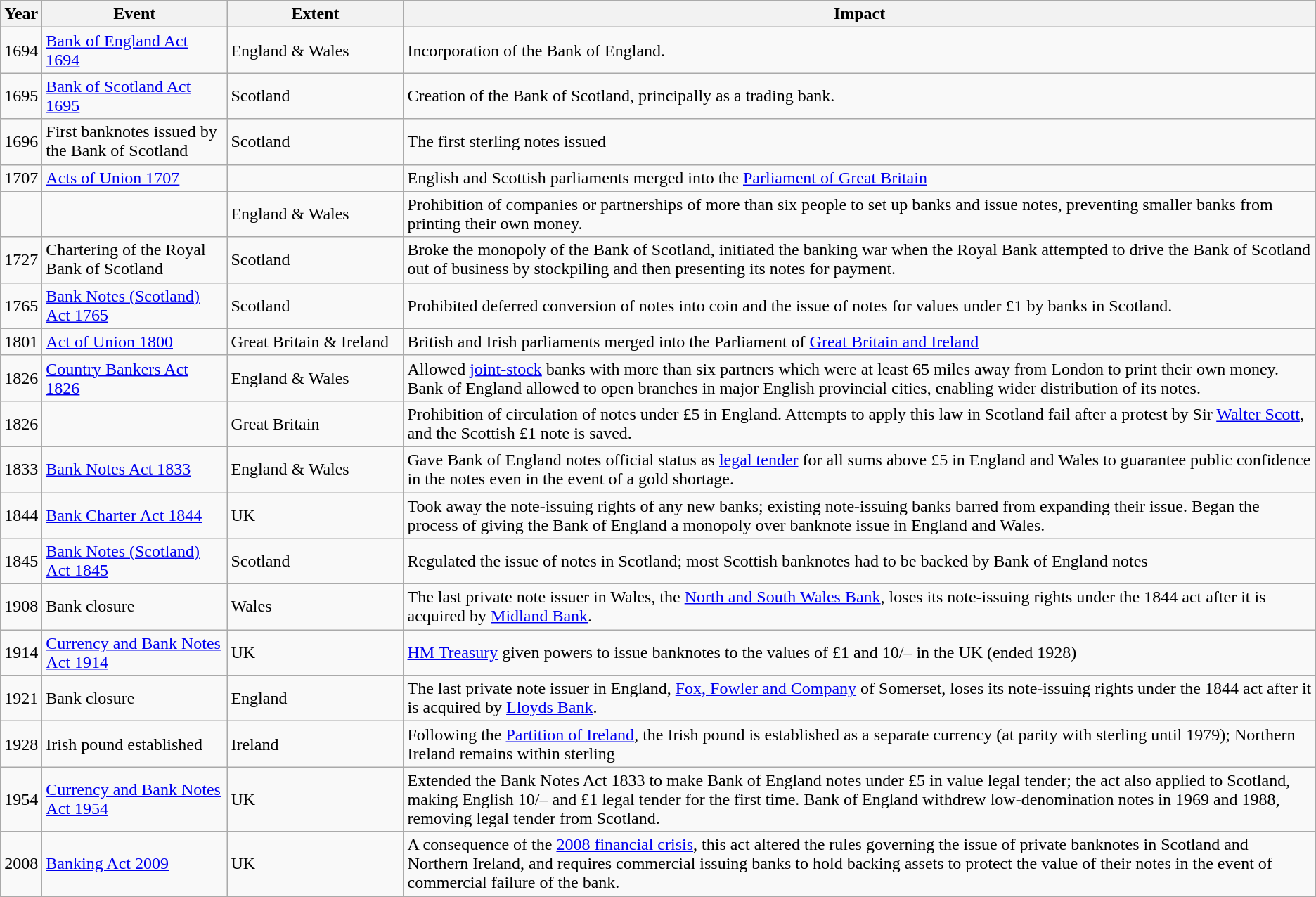<table class="wikitable">
<tr>
<th>Year</th>
<th>Event</th>
<th style="width:10em;">Extent</th>
<th>Impact</th>
</tr>
<tr>
<td>1694</td>
<td><a href='#'>Bank of England Act 1694</a></td>
<td>England & Wales</td>
<td>Incorporation of the Bank of England.</td>
</tr>
<tr>
<td>1695</td>
<td><a href='#'>Bank of Scotland Act 1695</a></td>
<td>Scotland</td>
<td>Creation of the Bank of Scotland, principally as a trading bank.</td>
</tr>
<tr>
<td>1696</td>
<td>First banknotes issued by the Bank of Scotland</td>
<td>Scotland</td>
<td>The first sterling notes issued</td>
</tr>
<tr>
<td>1707</td>
<td><a href='#'>Acts of Union 1707</a></td>
<td></td>
<td>English and Scottish parliaments merged into the <a href='#'>Parliament of Great Britain</a></td>
</tr>
<tr>
<td></td>
<td style="white-space:nowrap"></td>
<td>England & Wales</td>
<td>Prohibition of companies or partnerships of more than six people to set up banks and issue notes, preventing smaller banks from printing their own money.</td>
</tr>
<tr>
<td>1727</td>
<td>Chartering of the Royal Bank of Scotland</td>
<td>Scotland</td>
<td>Broke the monopoly of the Bank of Scotland, initiated the banking war when the Royal Bank attempted to drive the Bank of Scotland out of business by stockpiling and then presenting its notes for payment.</td>
</tr>
<tr>
<td>1765</td>
<td><a href='#'>Bank Notes (Scotland) Act 1765</a></td>
<td>Scotland</td>
<td>Prohibited deferred conversion of notes into coin and the issue of notes for values under £1 by banks in Scotland.</td>
</tr>
<tr>
<td>1801</td>
<td><a href='#'>Act of Union 1800</a></td>
<td>Great Britain & Ireland</td>
<td>British and Irish parliaments merged into the Parliament of <a href='#'>Great Britain and Ireland</a></td>
</tr>
<tr>
<td>1826</td>
<td><a href='#'>Country Bankers Act 1826</a></td>
<td>England & Wales</td>
<td>Allowed <a href='#'>joint-stock</a> banks with more than six partners which were at least 65 miles away from London to print their own money. Bank of England allowed to open branches in major English provincial cities, enabling wider distribution of its notes.</td>
</tr>
<tr>
<td>1826</td>
<td nowrap="nowrap"></td>
<td>Great Britain</td>
<td>Prohibition of circulation of notes under £5 in England. Attempts to apply this law in Scotland fail after a protest by Sir <a href='#'>Walter Scott</a>, and the Scottish £1 note is saved.</td>
</tr>
<tr>
<td>1833</td>
<td><a href='#'>Bank Notes Act 1833</a></td>
<td>England & Wales</td>
<td>Gave Bank of England notes official status as <a href='#'>legal tender</a> for all sums above £5 in England and Wales to guarantee public confidence in the notes even in the event of a gold shortage.</td>
</tr>
<tr>
<td>1844</td>
<td><a href='#'>Bank Charter Act 1844</a></td>
<td>UK</td>
<td>Took away the note-issuing rights of any new banks; existing note-issuing banks barred from expanding their issue. Began the process of giving the Bank of England a monopoly over banknote issue in England and Wales.</td>
</tr>
<tr>
<td>1845</td>
<td><a href='#'>Bank Notes (Scotland) Act 1845</a></td>
<td>Scotland</td>
<td>Regulated the issue of notes in Scotland; most Scottish banknotes had to be backed by Bank of England notes</td>
</tr>
<tr>
<td>1908</td>
<td>Bank closure</td>
<td>Wales</td>
<td>The last private note issuer in Wales, the <a href='#'>North and South Wales Bank</a>, loses its note-issuing rights under the 1844 act after it is acquired by <a href='#'>Midland Bank</a>.</td>
</tr>
<tr>
<td>1914</td>
<td><a href='#'>Currency and Bank Notes Act 1914</a></td>
<td>UK</td>
<td><a href='#'>HM Treasury</a> given powers to issue banknotes to the values of £1 and 10/– in the UK (ended 1928)</td>
</tr>
<tr>
<td>1921</td>
<td>Bank closure</td>
<td>England</td>
<td>The last private note issuer in England, <a href='#'>Fox, Fowler and Company</a> of Somerset, loses its note-issuing rights under the 1844 act after it is acquired by <a href='#'>Lloyds Bank</a>.</td>
</tr>
<tr>
<td>1928</td>
<td>Irish pound established</td>
<td>Ireland</td>
<td>Following the <a href='#'>Partition of Ireland</a>, the Irish pound is established as a separate currency (at parity with sterling until 1979); Northern Ireland remains within sterling</td>
</tr>
<tr>
<td>1954</td>
<td><a href='#'>Currency and Bank Notes Act 1954</a></td>
<td>UK</td>
<td>Extended the Bank Notes Act 1833 to make Bank of England notes under £5 in value legal tender; the act also applied to Scotland, making English 10/– and £1 legal tender for the first time. Bank of England withdrew low-denomination notes in 1969 and 1988, removing legal tender from Scotland.</td>
</tr>
<tr>
<td>2008</td>
<td><a href='#'>Banking Act 2009</a></td>
<td>UK</td>
<td>A consequence of the <a href='#'>2008 financial crisis</a>, this act altered the rules governing the issue of private banknotes in Scotland and Northern Ireland, and requires commercial issuing banks to hold backing assets to protect the value of their notes in the event of commercial failure of the bank.</td>
</tr>
</table>
